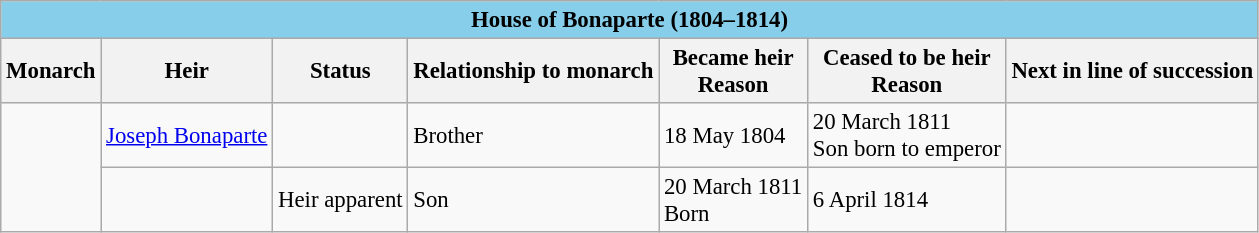<table class="wikitable" style="font-size:95%">
<tr>
<th colspan="7" style="background: skyblue;">House of Bonaparte (1804–1814)</th>
</tr>
<tr>
<th>Monarch</th>
<th>Heir</th>
<th>Status</th>
<th>Relationship to monarch</th>
<th>Became heir<br>Reason</th>
<th>Ceased to be heir<br>Reason</th>
<th>Next in line of succession</th>
</tr>
<tr>
<td rowspan=2></td>
<td><a href='#'>Joseph Bonaparte</a></td>
<td></td>
<td>Brother</td>
<td>18 May 1804<br></td>
<td>20 March 1811<br>Son born to emperor</td>
<td></td>
</tr>
<tr>
<td></td>
<td>Heir apparent</td>
<td>Son</td>
<td>20 March 1811<br>Born</td>
<td>6 April 1814<br></td>
<td></td>
</tr>
</table>
